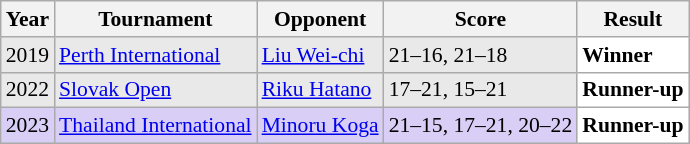<table class="sortable wikitable" style="font-size: 90%;">
<tr>
<th>Year</th>
<th>Tournament</th>
<th>Opponent</th>
<th>Score</th>
<th>Result</th>
</tr>
<tr style="background:#E9E9E9">
<td align="center">2019</td>
<td align="left"><a href='#'>Perth International</a></td>
<td align="left"> <a href='#'>Liu Wei-chi</a></td>
<td align="left">21–16, 21–18</td>
<td style="text-align:left; background:white"> <strong>Winner</strong></td>
</tr>
<tr style="background:#E9E9E9">
<td align="center">2022</td>
<td align="left"><a href='#'>Slovak Open</a></td>
<td align="left"> <a href='#'>Riku Hatano</a></td>
<td align="left">17–21, 15–21</td>
<td style="text-align:left; background:white"> <strong>Runner-up</strong></td>
</tr>
<tr style="background:#D8CEF6">
<td align="center">2023</td>
<td align="left"><a href='#'>Thailand International</a></td>
<td align="left"> <a href='#'>Minoru Koga</a></td>
<td align="left">21–15, 17–21, 20–22</td>
<td style="text-align:left; background:white"> <strong>Runner-up</strong></td>
</tr>
</table>
